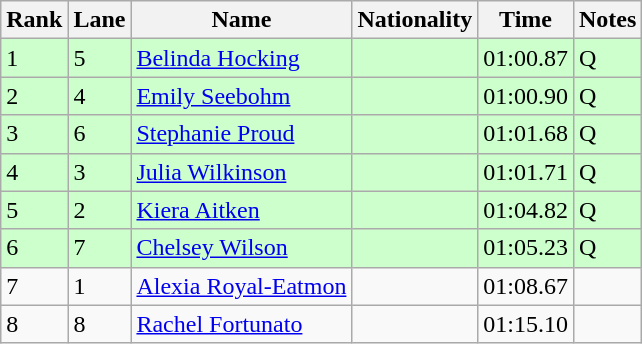<table class="wikitable">
<tr>
<th>Rank</th>
<th>Lane</th>
<th>Name</th>
<th>Nationality</th>
<th>Time</th>
<th>Notes</th>
</tr>
<tr bgcolor=ccffcc>
<td>1</td>
<td>5</td>
<td><a href='#'>Belinda Hocking</a></td>
<td></td>
<td>01:00.87</td>
<td>Q</td>
</tr>
<tr bgcolor=ccffcc>
<td>2</td>
<td>4</td>
<td><a href='#'>Emily Seebohm</a></td>
<td></td>
<td>01:00.90</td>
<td>Q</td>
</tr>
<tr bgcolor=ccffcc>
<td>3</td>
<td>6</td>
<td><a href='#'>Stephanie Proud</a></td>
<td></td>
<td>01:01.68</td>
<td>Q</td>
</tr>
<tr bgcolor=ccffcc>
<td>4</td>
<td>3</td>
<td><a href='#'>Julia Wilkinson</a></td>
<td></td>
<td>01:01.71</td>
<td>Q</td>
</tr>
<tr bgcolor=ccffcc>
<td>5</td>
<td>2</td>
<td><a href='#'>Kiera Aitken</a></td>
<td></td>
<td>01:04.82</td>
<td>Q</td>
</tr>
<tr bgcolor=ccffcc>
<td>6</td>
<td>7</td>
<td><a href='#'>Chelsey Wilson</a></td>
<td></td>
<td>01:05.23</td>
<td>Q</td>
</tr>
<tr>
<td>7</td>
<td>1</td>
<td><a href='#'>Alexia Royal-Eatmon</a></td>
<td></td>
<td>01:08.67</td>
<td></td>
</tr>
<tr>
<td>8</td>
<td>8</td>
<td><a href='#'>Rachel Fortunato</a></td>
<td></td>
<td>01:15.10</td>
<td></td>
</tr>
</table>
